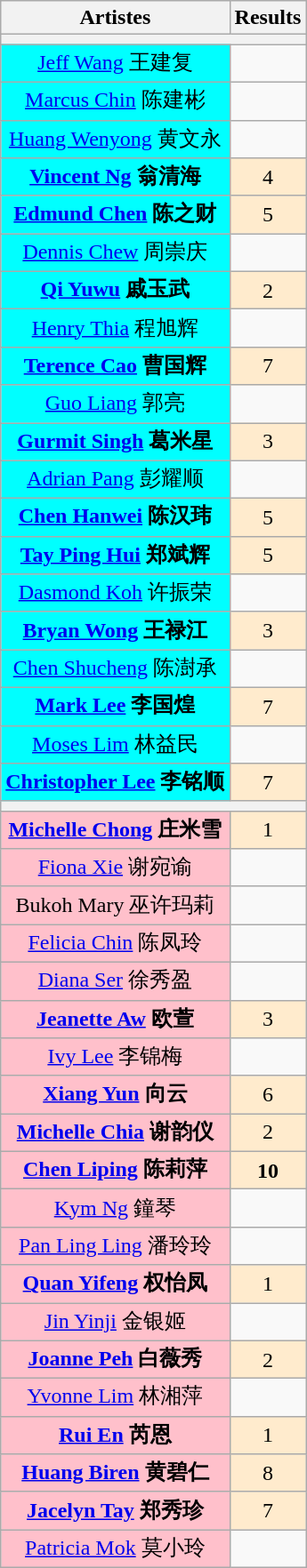<table class="wikitable">
<tr>
<th align="center">Artistes</th>
<th align="center">Results</th>
</tr>
<tr>
<th colspan="2"><div></div></th>
</tr>
<tr>
<td bgcolor="cyan" align="center"><a href='#'>Jeff Wang</a> 王建复</td>
<td></td>
</tr>
<tr>
<td bgcolor="cyan" align="center"><a href='#'>Marcus Chin</a> 陈建彬</td>
<td></td>
</tr>
<tr>
<td bgcolor="cyan" align="center"><a href='#'>Huang Wenyong</a> 黄文永</td>
<td></td>
</tr>
<tr>
<td bgcolor="cyan" align="center"><strong><a href='#'>Vincent Ng</a> 翁清海</strong></td>
<td bgcolor="#FFEBCD" align="center">4</td>
</tr>
<tr>
<td bgcolor="cyan" align="center"><strong><a href='#'>Edmund Chen</a> 陈之财</strong></td>
<td bgcolor="#FFEBCD" align="center">5</td>
</tr>
<tr>
<td bgcolor="cyan" align="center"><a href='#'>Dennis Chew</a> 周崇庆</td>
<td></td>
</tr>
<tr>
<td bgcolor="cyan" align="center"><strong><a href='#'>Qi Yuwu</a> 戚玉武</strong></td>
<td bgcolor="#FFEBCD" align="center">2</td>
</tr>
<tr>
<td bgcolor="cyan" align="center"><a href='#'>Henry Thia</a> 程旭辉</td>
<td></td>
</tr>
<tr>
<td bgcolor="cyan" align="center"><strong><a href='#'>Terence Cao</a> 曹国辉</strong></td>
<td bgcolor="#FFEBCD" align="center">7</td>
</tr>
<tr>
<td bgcolor="cyan" align="center"><a href='#'>Guo Liang</a> 郭亮</td>
<td></td>
</tr>
<tr>
<td bgcolor="cyan" align="center"><strong><a href='#'>Gurmit Singh</a> 葛米星</strong></td>
<td bgcolor="#FFEBCD" align="center">3</td>
</tr>
<tr>
<td bgcolor="cyan" align="center"><a href='#'>Adrian Pang</a> 彭耀顺</td>
<td></td>
</tr>
<tr>
<td bgcolor="cyan" align="center"><strong><a href='#'>Chen Hanwei</a> 陈汉玮</strong></td>
<td bgcolor="#FFEBCD" align="center">5</td>
</tr>
<tr>
<td bgcolor="cyan" align="center"><strong><a href='#'>Tay Ping Hui</a> 郑斌辉</strong></td>
<td bgcolor="#FFEBCD" align="center">5</td>
</tr>
<tr>
<td bgcolor="cyan" align="center"><a href='#'>Dasmond Koh</a> 许振荣</td>
<td></td>
</tr>
<tr>
<td bgcolor="cyan" align="center"><strong><a href='#'>Bryan Wong</a> 王禄江</strong></td>
<td bgcolor="#FFEBCD" align="center">3</td>
</tr>
<tr>
<td bgcolor="cyan" align="center"><a href='#'>Chen Shucheng</a> 陈澍承</td>
<td></td>
</tr>
<tr>
<td bgcolor="cyan" align="center"><strong><a href='#'>Mark Lee</a> 李国煌</strong></td>
<td bgcolor="#FFEBCD" align="center">7</td>
</tr>
<tr>
<td bgcolor="cyan" align="center"><a href='#'>Moses Lim</a> 林益民</td>
<td></td>
</tr>
<tr>
<td bgcolor="cyan" align="center"><strong><a href='#'>Christopher Lee</a> 李铭顺</strong></td>
<td bgcolor="#FFEBCD" align="center">7</td>
</tr>
<tr>
<th colspan="2"><div></div></th>
</tr>
<tr>
<td bgcolor="pink" align="center"><strong><a href='#'>Michelle Chong</a> 庄米雪</strong></td>
<td bgcolor="#FFEBCD" align="center">1</td>
</tr>
<tr>
<td bgcolor="pink" align="center"><a href='#'>Fiona Xie</a> 谢宛谕</td>
<td></td>
</tr>
<tr>
<td bgcolor="pink" align="center">Bukoh Mary 巫许玛莉</td>
<td></td>
</tr>
<tr>
<td bgcolor="pink" align="center"><a href='#'>Felicia Chin</a> 陈凤玲</td>
<td></td>
</tr>
<tr>
<td bgcolor="pink" align="center"><a href='#'>Diana Ser</a> 徐秀盈</td>
<td></td>
</tr>
<tr>
<td bgcolor="pink" align="center"><strong><a href='#'>Jeanette Aw</a> 欧萱</strong></td>
<td bgcolor="#FFEBCD" align="center">3</td>
</tr>
<tr>
<td bgcolor="pink" align="center"><a href='#'>Ivy Lee</a> 李锦梅</td>
<td></td>
</tr>
<tr>
<td bgcolor="pink" align="center"><strong><a href='#'>Xiang Yun</a> 向云</strong></td>
<td bgcolor="#FFEBCD" align="center">6</td>
</tr>
<tr>
<td bgcolor="pink" align="center"><strong><a href='#'>Michelle Chia</a> 谢韵仪</strong></td>
<td bgcolor="#FFEBCD" align="center">2</td>
</tr>
<tr>
<td bgcolor="pink" align="center"><strong><a href='#'>Chen Liping</a> 陈莉萍</strong></td>
<td bgcolor="#FFEBCD" align="center"><strong>10</strong></td>
</tr>
<tr>
<td bgcolor="pink" align="center"><a href='#'>Kym Ng</a> 鐘琴</td>
<td></td>
</tr>
<tr>
<td bgcolor="pink" align="center"><a href='#'>Pan Ling Ling</a> 潘玲玲</td>
<td></td>
</tr>
<tr>
<td bgcolor="pink" align="center"><strong><a href='#'>Quan Yifeng</a> 权怡凤</strong></td>
<td bgcolor="#FFEBCD" align="center">1</td>
</tr>
<tr>
<td bgcolor="pink" align="center"><a href='#'>Jin Yinji</a> 金银姬</td>
<td></td>
</tr>
<tr>
<td bgcolor="pink" align="center"><strong><a href='#'>Joanne Peh</a> 白薇秀</strong></td>
<td bgcolor="#FFEBCD" align="center">2</td>
</tr>
<tr>
<td bgcolor="pink" align="center"><a href='#'>Yvonne Lim</a> 林湘萍</td>
<td></td>
</tr>
<tr>
<td bgcolor="pink" align="center"><strong><a href='#'>Rui En</a> 芮恩</strong></td>
<td bgcolor="#FFEBCD" align="center">1</td>
</tr>
<tr>
<td bgcolor="pink" align="center"><strong><a href='#'>Huang Biren</a> 黄碧仁</strong></td>
<td bgcolor="#FFEBCD" align="center">8</td>
</tr>
<tr>
<td bgcolor="pink" align="center"><strong><a href='#'>Jacelyn Tay</a> 郑秀珍</strong></td>
<td bgcolor="#FFEBCD" align="center">7</td>
</tr>
<tr>
<td bgcolor="pink" align="center"><a href='#'>Patricia Mok</a> 莫小玲</td>
<td></td>
</tr>
</table>
